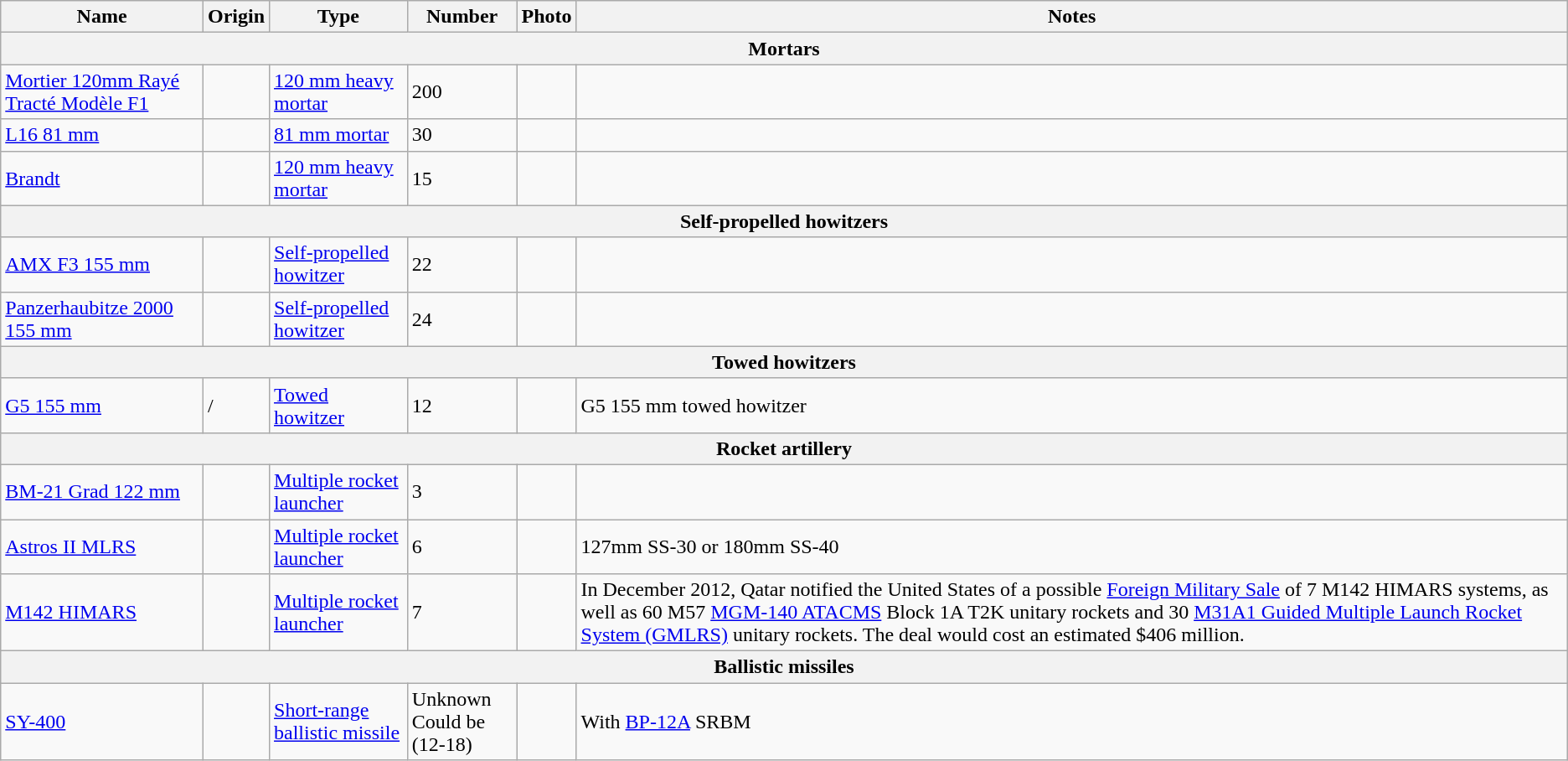<table class="wikitable">
<tr>
<th width:16%;">Name</th>
<th width:15%;">Origin</th>
<th width:20%;">Type</th>
<th width:7%;">Number</th>
<th width:10%;">Photo</th>
<th width:32%;">Notes</th>
</tr>
<tr>
<th colspan="7">Mortars</th>
</tr>
<tr>
<td><a href='#'>Mortier 120mm Rayé Tracté Modèle F1</a></td>
<td></td>
<td><a href='#'>120 mm heavy mortar</a></td>
<td>200</td>
<td></td>
<td></td>
</tr>
<tr>
<td><a href='#'>L16 81 mm</a></td>
<td><br></td>
<td><a href='#'>81 mm mortar</a></td>
<td>30</td>
<td></td>
<td></td>
</tr>
<tr>
<td><a href='#'>Brandt</a></td>
<td></td>
<td><a href='#'>120 mm heavy mortar</a></td>
<td>15</td>
<td></td>
<td></td>
</tr>
<tr>
<th colspan="7">Self-propelled howitzers</th>
</tr>
<tr>
<td><a href='#'>AMX F3 155 mm</a></td>
<td></td>
<td><a href='#'>Self-propelled howitzer</a></td>
<td>22</td>
<td></td>
<td></td>
</tr>
<tr>
<td><a href='#'>Panzerhaubitze 2000 155 mm</a></td>
<td></td>
<td><a href='#'>Self-propelled howitzer</a></td>
<td>24</td>
<td></td>
<td></td>
</tr>
<tr>
<th colspan="7">Towed howitzers</th>
</tr>
<tr>
<td><a href='#'>G5 155 mm</a></td>
<td> / </td>
<td><a href='#'>Towed howitzer</a></td>
<td>12</td>
<td></td>
<td>G5 155 mm towed howitzer</td>
</tr>
<tr>
<th colspan="7">Rocket artillery</th>
</tr>
<tr>
<td><a href='#'>BM-21 Grad 122 mm</a></td>
<td></td>
<td><a href='#'>Multiple rocket launcher</a></td>
<td>3</td>
<td></td>
<td></td>
</tr>
<tr>
<td><a href='#'>Astros II MLRS</a></td>
<td></td>
<td><a href='#'>Multiple rocket launcher</a></td>
<td>6</td>
<td></td>
<td>127mm SS-30 or 180mm SS-40</td>
</tr>
<tr>
<td><a href='#'>M142 HIMARS</a></td>
<td></td>
<td><a href='#'>Multiple rocket launcher</a></td>
<td>7</td>
<td></td>
<td>In December 2012, Qatar notified the United States of a possible <a href='#'>Foreign Military Sale</a> of 7 M142 HIMARS systems, as well as 60 M57 <a href='#'>MGM-140 ATACMS</a> Block 1A T2K unitary rockets and 30 <a href='#'>M31A1 Guided Multiple Launch
Rocket System (GMLRS)</a> unitary rockets. The deal would cost an estimated $406 million.</td>
</tr>
<tr>
<th colspan="7">Ballistic missiles</th>
</tr>
<tr>
<td><a href='#'>SY-400</a></td>
<td></td>
<td><a href='#'>Short-range ballistic missile</a></td>
<td>Unknown<br>Could be  (12-18)</td>
<td></td>
<td>With <a href='#'>BP-12A</a> SRBM</td>
</tr>
</table>
